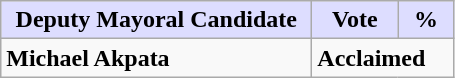<table class="wikitable">
<tr>
<th style="background:#ddf; width:200px;">Deputy Mayoral Candidate</th>
<th style="background:#ddf; width:50px;">Vote</th>
<th style="background:#ddf; width:30px;">%</th>
</tr>
<tr>
<td><strong>Michael Akpata</strong></td>
<td colspan="2"><strong>Acclaimed</strong></td>
</tr>
</table>
